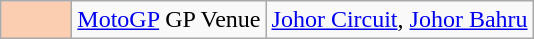<table class="wikitable">
<tr>
<td width=40px align=center style="background-color:#FBCEB1"></td>
<td><a href='#'>MotoGP</a> GP Venue</td>
<td><a href='#'>Johor Circuit</a>, <a href='#'>Johor Bahru</a></td>
</tr>
</table>
